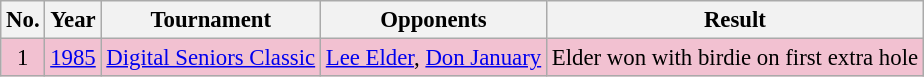<table class="wikitable" style="font-size:95%;">
<tr>
<th>No.</th>
<th>Year</th>
<th>Tournament</th>
<th>Opponents</th>
<th>Result</th>
</tr>
<tr style="background:#F2C1D1;">
<td align=center>1</td>
<td><a href='#'>1985</a></td>
<td><a href='#'>Digital Seniors Classic</a></td>
<td> <a href='#'>Lee Elder</a>,  <a href='#'>Don January</a></td>
<td>Elder won with birdie on first extra hole</td>
</tr>
</table>
